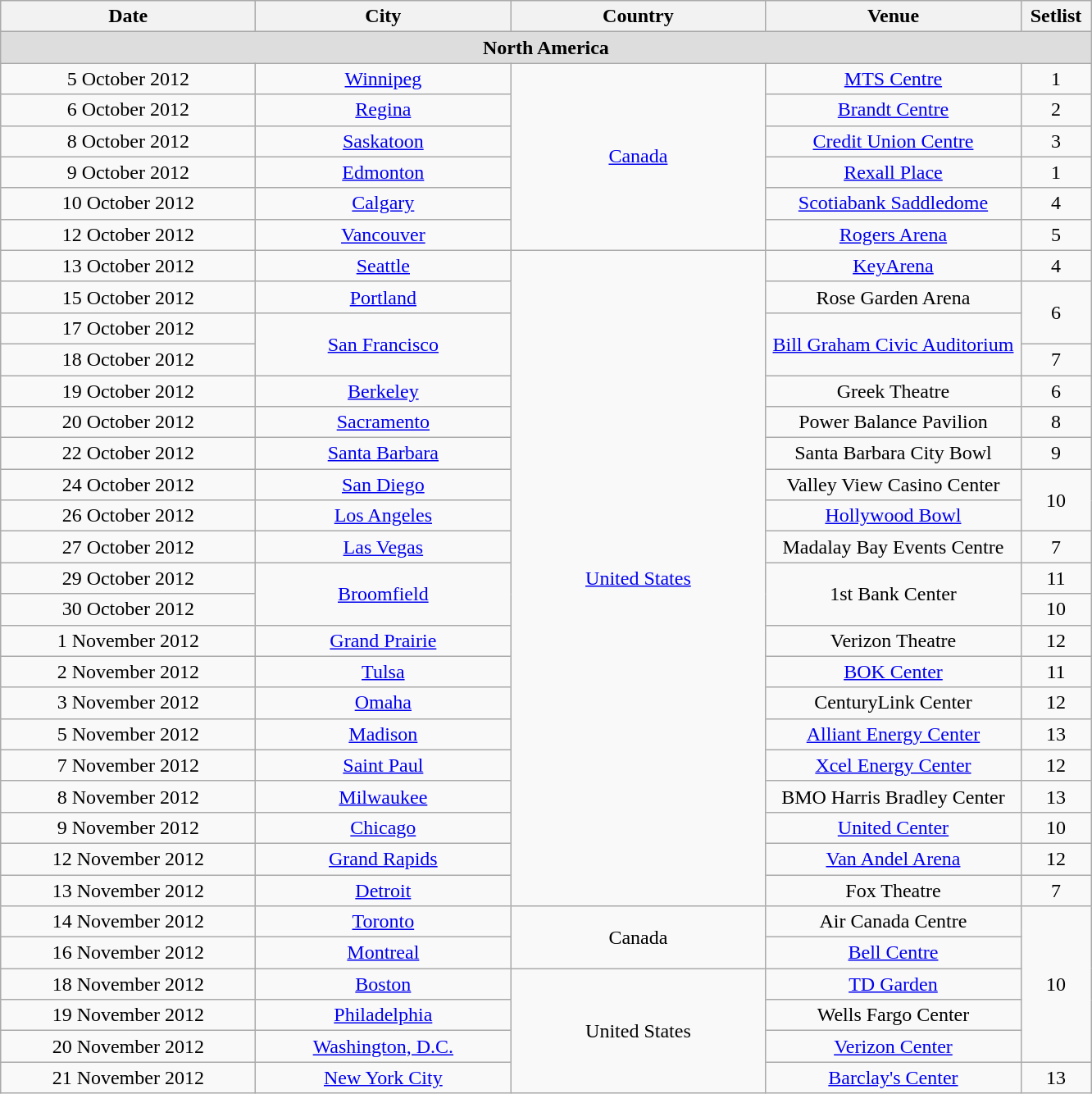<table class="wikitable" style="text-align:center;">
<tr>
<th width="200">Date</th>
<th width="200">City</th>
<th width="200">Country</th>
<th width="200">Venue</th>
<th width="50">Setlist</th>
</tr>
<tr style="background:#ddd;">
<td colspan="5"><strong>North America</strong></td>
</tr>
<tr>
<td>5 October 2012</td>
<td><a href='#'>Winnipeg</a></td>
<td rowspan="6"><a href='#'>Canada</a></td>
<td><a href='#'>MTS Centre</a></td>
<td>1</td>
</tr>
<tr>
<td>6 October 2012</td>
<td><a href='#'>Regina</a></td>
<td><a href='#'>Brandt Centre</a></td>
<td>2</td>
</tr>
<tr>
<td>8 October 2012</td>
<td><a href='#'>Saskatoon</a></td>
<td><a href='#'>Credit Union Centre</a></td>
<td>3</td>
</tr>
<tr>
<td>9 October 2012</td>
<td><a href='#'>Edmonton</a></td>
<td><a href='#'>Rexall Place</a></td>
<td>1</td>
</tr>
<tr>
<td>10 October 2012</td>
<td><a href='#'>Calgary</a></td>
<td><a href='#'>Scotiabank Saddledome</a></td>
<td>4</td>
</tr>
<tr>
<td>12 October 2012</td>
<td><a href='#'>Vancouver</a></td>
<td><a href='#'>Rogers Arena</a></td>
<td>5</td>
</tr>
<tr>
<td>13 October 2012</td>
<td><a href='#'>Seattle</a></td>
<td rowspan="21"><a href='#'>United States</a></td>
<td><a href='#'>KeyArena</a></td>
<td>4</td>
</tr>
<tr>
<td>15 October 2012</td>
<td><a href='#'>Portland</a></td>
<td>Rose Garden Arena</td>
<td rowspan="2">6</td>
</tr>
<tr>
<td>17 October 2012</td>
<td rowspan="2"><a href='#'>San Francisco</a></td>
<td rowspan="2"><a href='#'>Bill Graham Civic Auditorium</a></td>
</tr>
<tr>
<td>18 October 2012</td>
<td>7</td>
</tr>
<tr>
<td>19 October 2012</td>
<td><a href='#'>Berkeley</a></td>
<td>Greek Theatre</td>
<td>6</td>
</tr>
<tr>
<td>20 October 2012</td>
<td><a href='#'>Sacramento</a></td>
<td>Power Balance Pavilion</td>
<td>8</td>
</tr>
<tr>
<td>22 October 2012</td>
<td><a href='#'>Santa Barbara</a></td>
<td>Santa Barbara City Bowl</td>
<td>9</td>
</tr>
<tr>
<td>24 October 2012</td>
<td><a href='#'>San Diego</a></td>
<td>Valley View Casino Center</td>
<td rowspan="2">10</td>
</tr>
<tr>
<td>26 October 2012</td>
<td><a href='#'>Los Angeles</a></td>
<td><a href='#'>Hollywood Bowl</a></td>
</tr>
<tr>
<td>27 October 2012</td>
<td><a href='#'>Las Vegas</a></td>
<td>Madalay Bay Events Centre</td>
<td>7</td>
</tr>
<tr>
<td>29 October 2012</td>
<td rowspan="2"><a href='#'>Broomfield</a></td>
<td rowspan="2">1st Bank Center</td>
<td>11</td>
</tr>
<tr>
<td>30 October 2012</td>
<td>10</td>
</tr>
<tr>
<td>1 November 2012</td>
<td><a href='#'>Grand Prairie</a></td>
<td>Verizon Theatre</td>
<td>12</td>
</tr>
<tr>
<td>2 November 2012</td>
<td><a href='#'>Tulsa</a></td>
<td><a href='#'>BOK Center</a></td>
<td>11</td>
</tr>
<tr>
<td>3 November 2012</td>
<td><a href='#'>Omaha</a></td>
<td>CenturyLink Center</td>
<td>12</td>
</tr>
<tr>
<td>5 November 2012</td>
<td><a href='#'>Madison</a></td>
<td><a href='#'>Alliant Energy Center</a></td>
<td>13</td>
</tr>
<tr>
<td>7 November 2012</td>
<td><a href='#'>Saint Paul</a></td>
<td><a href='#'>Xcel Energy Center</a></td>
<td>12</td>
</tr>
<tr>
<td>8 November 2012</td>
<td><a href='#'>Milwaukee</a></td>
<td>BMO Harris Bradley Center</td>
<td>13</td>
</tr>
<tr>
<td>9 November 2012</td>
<td><a href='#'>Chicago</a></td>
<td><a href='#'>United Center</a></td>
<td>10</td>
</tr>
<tr>
<td>12 November 2012</td>
<td><a href='#'>Grand Rapids</a></td>
<td><a href='#'>Van Andel Arena</a></td>
<td>12</td>
</tr>
<tr>
<td>13 November 2012</td>
<td><a href='#'>Detroit</a></td>
<td>Fox Theatre</td>
<td>7</td>
</tr>
<tr>
<td>14 November 2012</td>
<td><a href='#'>Toronto</a></td>
<td rowspan="2">Canada</td>
<td>Air Canada Centre</td>
<td rowspan="5">10</td>
</tr>
<tr>
<td>16 November 2012</td>
<td><a href='#'>Montreal</a></td>
<td><a href='#'>Bell Centre</a></td>
</tr>
<tr>
<td>18 November 2012</td>
<td><a href='#'>Boston</a></td>
<td rowspan="4">United States</td>
<td><a href='#'>TD Garden</a></td>
</tr>
<tr>
<td>19 November 2012</td>
<td><a href='#'>Philadelphia</a></td>
<td>Wells Fargo Center</td>
</tr>
<tr>
<td>20 November 2012</td>
<td><a href='#'>Washington, D.C.</a></td>
<td><a href='#'>Verizon Center</a></td>
</tr>
<tr>
<td>21 November 2012</td>
<td><a href='#'>New York City</a></td>
<td><a href='#'>Barclay's Center</a></td>
<td>13</td>
</tr>
</table>
